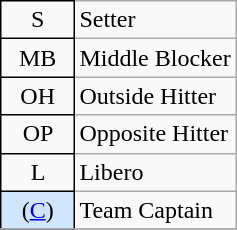<table class="wikitable" style="float: right">
<tr>
<td style="border: 1px solid black;" align=center>  S  </td>
<td>Setter</td>
</tr>
<tr>
<td style="border: 1px solid black;" align=center>  MB  </td>
<td>Middle Blocker</td>
</tr>
<tr>
<td style="border: 1px solid black;" align=center>  OH  </td>
<td>Outside Hitter</td>
</tr>
<tr>
<td style="border: 1px solid black;" align=center>  OP  </td>
<td>Opposite Hitter</td>
</tr>
<tr>
<td style="border: 1px solid black;" align=center>  L  </td>
<td>Libero</td>
</tr>
<tr>
<td style="background: #D0E6FF; border: 1px solid black" align=center> (<a href='#'>C</a>) </td>
<td>Team Captain</td>
</tr>
<tr>
</tr>
</table>
